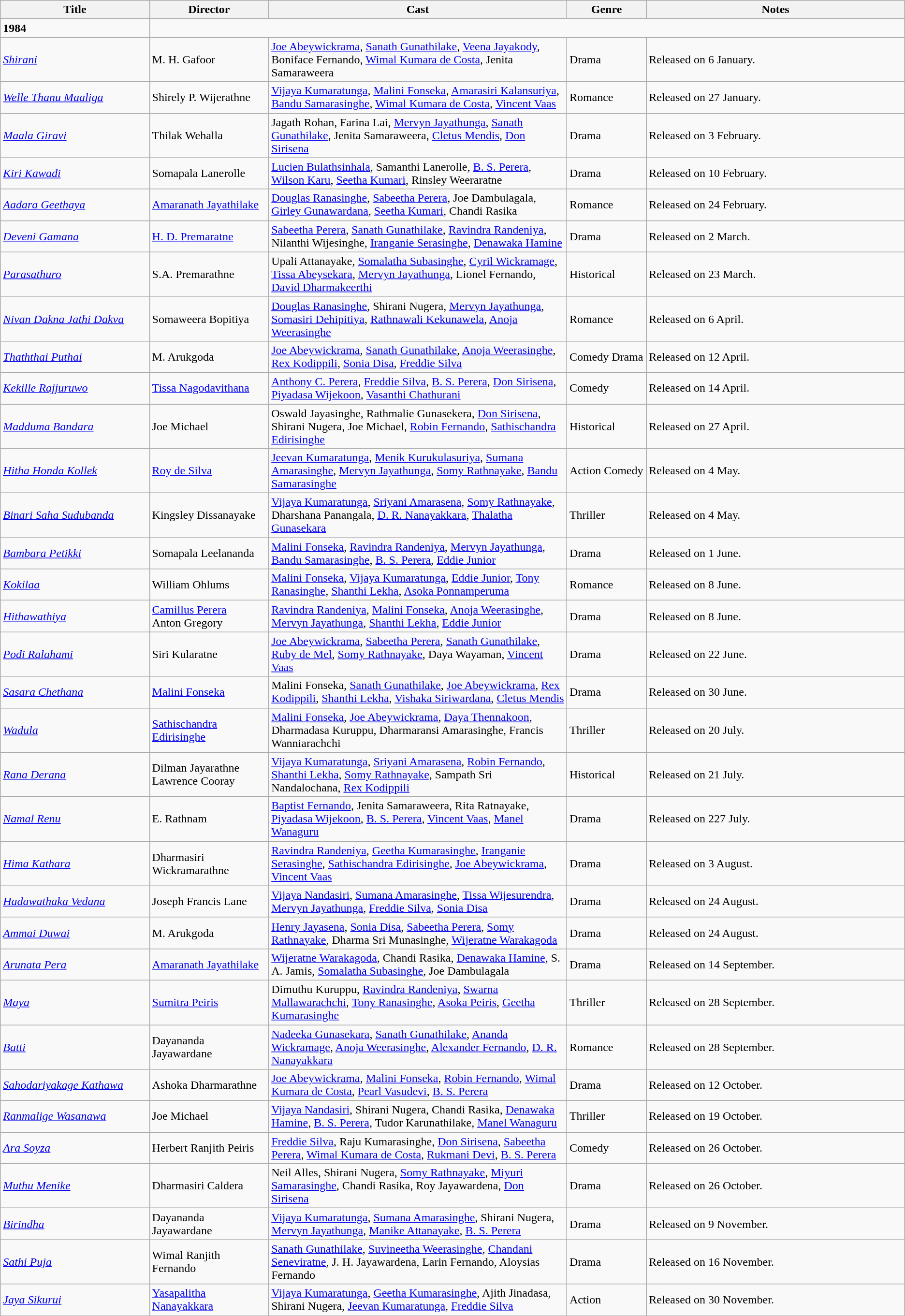<table class="wikitable">
<tr>
<th width=15%>Title</th>
<th width=12%>Director</th>
<th width=30%>Cast</th>
<th width=8%>Genre</th>
<th width=26%>Notes</th>
</tr>
<tr>
<td><strong>1984</strong></td>
</tr>
<tr>
<td><em><a href='#'>Shirani</a></em></td>
<td>M. H. Gafoor</td>
<td><a href='#'>Joe Abeywickrama</a>, <a href='#'>Sanath Gunathilake</a>, <a href='#'>Veena Jayakody</a>, Boniface Fernando, <a href='#'>Wimal Kumara de Costa</a>, Jenita Samaraweera</td>
<td>Drama</td>
<td>Released on 6 January.</td>
</tr>
<tr>
<td><em><a href='#'>Welle Thanu Maaliga</a></em></td>
<td>Shirely P. Wijerathne</td>
<td><a href='#'>Vijaya Kumaratunga</a>, <a href='#'>Malini Fonseka</a>, <a href='#'>Amarasiri Kalansuriya</a>, <a href='#'>Bandu Samarasinghe</a>, <a href='#'>Wimal Kumara de Costa</a>, <a href='#'>Vincent Vaas</a></td>
<td>Romance</td>
<td>Released on 27 January.</td>
</tr>
<tr>
<td><em><a href='#'>Maala Giravi</a></em></td>
<td>Thilak Wehalla</td>
<td>Jagath Rohan, Farina Lai, <a href='#'>Mervyn Jayathunga</a>, <a href='#'>Sanath Gunathilake</a>, Jenita Samaraweera, <a href='#'>Cletus Mendis</a>, <a href='#'>Don Sirisena</a></td>
<td>Drama</td>
<td>Released on 3 February.</td>
</tr>
<tr>
<td><em><a href='#'>Kiri Kawadi</a></em></td>
<td>Somapala Lanerolle</td>
<td><a href='#'>Lucien Bulathsinhala</a>, Samanthi Lanerolle, <a href='#'>B. S. Perera</a>, <a href='#'>Wilson Karu</a>, <a href='#'>Seetha Kumari</a>, Rinsley Weeraratne</td>
<td>Drama</td>
<td>Released on 10 February.</td>
</tr>
<tr>
<td><em><a href='#'>Aadara Geethaya</a></em></td>
<td><a href='#'>Amaranath Jayathilake</a></td>
<td><a href='#'>Douglas Ranasinghe</a>, <a href='#'>Sabeetha Perera</a>, Joe Dambulagala, <a href='#'>Girley Gunawardana</a>, <a href='#'>Seetha Kumari</a>, Chandi Rasika</td>
<td>Romance</td>
<td>Released on 24 February.</td>
</tr>
<tr>
<td><em><a href='#'>Deveni Gamana</a></em></td>
<td><a href='#'>H. D. Premaratne</a></td>
<td><a href='#'>Sabeetha Perera</a>, <a href='#'>Sanath Gunathilake</a>, <a href='#'>Ravindra Randeniya</a>, Nilanthi Wijesinghe, <a href='#'>Iranganie Serasinghe</a>, <a href='#'>Denawaka Hamine</a></td>
<td>Drama</td>
<td>Released on 2 March.</td>
</tr>
<tr>
<td><em><a href='#'>Parasathuro</a></em></td>
<td>S.A. Premarathne</td>
<td>Upali Attanayake, <a href='#'>Somalatha Subasinghe</a>, <a href='#'>Cyril Wickramage</a>, <a href='#'>Tissa Abeysekara</a>, <a href='#'>Mervyn Jayathunga</a>, Lionel Fernando, <a href='#'>David Dharmakeerthi</a></td>
<td>Historical</td>
<td>Released on 23 March.</td>
</tr>
<tr>
<td><em><a href='#'>Nivan Dakna Jathi Dakva</a></em></td>
<td>Somaweera Bopitiya</td>
<td><a href='#'>Douglas Ranasinghe</a>, Shirani Nugera, <a href='#'>Mervyn Jayathunga</a>, <a href='#'>Somasiri Dehipitiya</a>, <a href='#'>Rathnawali Kekunawela</a>, <a href='#'>Anoja Weerasinghe</a></td>
<td>Romance</td>
<td>Released on 6 April.</td>
</tr>
<tr>
<td><em><a href='#'>Thaththai Puthai</a></em></td>
<td>M. Arukgoda</td>
<td><a href='#'>Joe Abeywickrama</a>, <a href='#'>Sanath Gunathilake</a>, <a href='#'>Anoja Weerasinghe</a>, <a href='#'>Rex Kodippili</a>, <a href='#'>Sonia Disa</a>, <a href='#'>Freddie Silva</a></td>
<td>Comedy Drama</td>
<td>Released on 12 April.</td>
</tr>
<tr>
<td><em><a href='#'>Kekille Rajjuruwo</a></em></td>
<td><a href='#'>Tissa Nagodavithana</a></td>
<td><a href='#'>Anthony C. Perera</a>, <a href='#'>Freddie Silva</a>, <a href='#'>B. S. Perera</a>, <a href='#'>Don Sirisena</a>, <a href='#'>Piyadasa Wijekoon</a>, <a href='#'>Vasanthi Chathurani</a></td>
<td>Comedy</td>
<td>Released on 14 April.</td>
</tr>
<tr>
<td><em><a href='#'>Madduma Bandara</a></em></td>
<td>Joe Michael</td>
<td>Oswald Jayasinghe, Rathmalie Gunasekera, <a href='#'>Don Sirisena</a>, Shirani Nugera, Joe Michael, <a href='#'>Robin Fernando</a>, <a href='#'>Sathischandra Edirisinghe</a></td>
<td>Historical</td>
<td>Released on 27 April.</td>
</tr>
<tr>
<td><em><a href='#'>Hitha Honda Kollek</a></em></td>
<td><a href='#'>Roy de Silva</a></td>
<td><a href='#'>Jeevan Kumaratunga</a>, <a href='#'>Menik Kurukulasuriya</a>, <a href='#'>Sumana Amarasinghe</a>, <a href='#'>Mervyn Jayathunga</a>, <a href='#'>Somy Rathnayake</a>, <a href='#'>Bandu Samarasinghe</a></td>
<td>Action Comedy</td>
<td>Released on 4 May.</td>
</tr>
<tr>
<td><em><a href='#'>Binari Saha Sudubanda</a></em></td>
<td>Kingsley Dissanayake</td>
<td><a href='#'>Vijaya Kumaratunga</a>, <a href='#'>Sriyani Amarasena</a>, <a href='#'>Somy Rathnayake</a>, Dharshana Panangala, <a href='#'>D. R. Nanayakkara</a>, <a href='#'>Thalatha Gunasekara</a></td>
<td>Thriller</td>
<td>Released on 4 May.</td>
</tr>
<tr>
<td><em><a href='#'>Bambara Petikki</a></em></td>
<td>Somapala Leelananda</td>
<td><a href='#'>Malini Fonseka</a>, <a href='#'>Ravindra Randeniya</a>, <a href='#'>Mervyn Jayathunga</a>, <a href='#'>Bandu Samarasinghe</a>, <a href='#'>B. S. Perera</a>, <a href='#'>Eddie Junior</a></td>
<td>Drama</td>
<td>Released on 1 June.</td>
</tr>
<tr>
<td><em><a href='#'>Kokilaa</a></em></td>
<td>William Ohlums</td>
<td><a href='#'>Malini Fonseka</a>, <a href='#'>Vijaya Kumaratunga</a>, <a href='#'>Eddie Junior</a>, <a href='#'>Tony Ranasinghe</a>, <a href='#'>Shanthi Lekha</a>, <a href='#'>Asoka Ponnamperuma</a></td>
<td>Romance</td>
<td>Released on 8 June.</td>
</tr>
<tr>
<td><em><a href='#'>Hithawathiya</a></em></td>
<td><a href='#'>Camillus Perera</a><br> Anton Gregory</td>
<td><a href='#'>Ravindra Randeniya</a>, <a href='#'>Malini Fonseka</a>, <a href='#'>Anoja Weerasinghe</a>, <a href='#'>Mervyn Jayathunga</a>, <a href='#'>Shanthi Lekha</a>, <a href='#'>Eddie Junior</a></td>
<td>Drama</td>
<td>Released on 8 June.</td>
</tr>
<tr>
<td><em><a href='#'>Podi Ralahami</a></em></td>
<td>Siri Kularatne</td>
<td><a href='#'>Joe Abeywickrama</a>, <a href='#'>Sabeetha Perera</a>, <a href='#'>Sanath Gunathilake</a>, <a href='#'>Ruby de Mel</a>, <a href='#'>Somy Rathnayake</a>, Daya Wayaman, <a href='#'>Vincent Vaas</a></td>
<td>Drama</td>
<td>Released on 22 June.</td>
</tr>
<tr>
<td><em><a href='#'>Sasara Chethana</a></em></td>
<td><a href='#'>Malini Fonseka</a></td>
<td>Malini Fonseka, <a href='#'>Sanath Gunathilake</a>, <a href='#'>Joe Abeywickrama</a>, <a href='#'>Rex Kodippili</a>, <a href='#'>Shanthi Lekha</a>, <a href='#'>Vishaka Siriwardana</a>, <a href='#'>Cletus Mendis</a></td>
<td>Drama</td>
<td>Released on 30 June.</td>
</tr>
<tr>
<td><em><a href='#'>Wadula</a></em></td>
<td><a href='#'>Sathischandra Edirisinghe</a></td>
<td><a href='#'>Malini Fonseka</a>, <a href='#'>Joe Abeywickrama</a>, <a href='#'>Daya Thennakoon</a>, Dharmadasa Kuruppu, Dharmaransi Amarasinghe, Francis Wanniarachchi</td>
<td>Thriller</td>
<td>Released on 20 July.</td>
</tr>
<tr>
<td><em><a href='#'>Rana Derana</a></em></td>
<td>Dilman Jayarathne <br> Lawrence Cooray</td>
<td><a href='#'>Vijaya Kumaratunga</a>, <a href='#'>Sriyani Amarasena</a>, <a href='#'>Robin Fernando</a>, <a href='#'>Shanthi Lekha</a>, <a href='#'>Somy Rathnayake</a>, Sampath Sri Nandalochana, <a href='#'>Rex Kodippili</a></td>
<td>Historical</td>
<td>Released on 21 July.</td>
</tr>
<tr>
<td><em><a href='#'>Namal Renu</a></em></td>
<td>E. Rathnam</td>
<td><a href='#'>Baptist Fernando</a>, Jenita Samaraweera, Rita Ratnayake, <a href='#'>Piyadasa Wijekoon</a>, <a href='#'>B. S. Perera</a>, <a href='#'>Vincent Vaas</a>, <a href='#'>Manel Wanaguru</a></td>
<td>Drama</td>
<td>Released on 227 July.</td>
</tr>
<tr>
<td><em><a href='#'>Hima Kathara</a></em></td>
<td>Dharmasiri Wickramarathne</td>
<td><a href='#'>Ravindra Randeniya</a>, <a href='#'>Geetha Kumarasinghe</a>, <a href='#'>Iranganie Serasinghe</a>, <a href='#'>Sathischandra Edirisinghe</a>, <a href='#'>Joe Abeywickrama</a>, <a href='#'>Vincent Vaas</a></td>
<td>Drama</td>
<td>Released on 3 August.</td>
</tr>
<tr>
<td><em><a href='#'>Hadawathaka Vedana</a></em></td>
<td>Joseph Francis Lane</td>
<td><a href='#'>Vijaya Nandasiri</a>, <a href='#'>Sumana Amarasinghe</a>, <a href='#'>Tissa Wijesurendra</a>, <a href='#'>Mervyn Jayathunga</a>, <a href='#'>Freddie Silva</a>, <a href='#'>Sonia Disa</a></td>
<td>Drama</td>
<td>Released on 24 August.</td>
</tr>
<tr>
<td><em><a href='#'>Ammai Duwai</a></em></td>
<td>M. Arukgoda</td>
<td><a href='#'>Henry Jayasena</a>, <a href='#'>Sonia Disa</a>, <a href='#'>Sabeetha Perera</a>, <a href='#'>Somy Rathnayake</a>, Dharma Sri Munasinghe, <a href='#'>Wijeratne Warakagoda</a></td>
<td>Drama</td>
<td>Released on 24 August.</td>
</tr>
<tr>
<td><em><a href='#'>Arunata Pera</a></em></td>
<td><a href='#'>Amaranath Jayathilake</a></td>
<td><a href='#'>Wijeratne Warakagoda</a>, Chandi Rasika, <a href='#'>Denawaka Hamine</a>, S. A. Jamis, <a href='#'>Somalatha Subasinghe</a>, Joe Dambulagala</td>
<td>Drama</td>
<td>Released on 14 September.</td>
</tr>
<tr>
<td><em><a href='#'>Maya</a></em></td>
<td><a href='#'>Sumitra Peiris</a></td>
<td>Dimuthu Kuruppu, <a href='#'>Ravindra Randeniya</a>, <a href='#'>Swarna Mallawarachchi</a>, <a href='#'>Tony Ranasinghe</a>, <a href='#'>Asoka Peiris</a>, <a href='#'>Geetha Kumarasinghe</a></td>
<td>Thriller</td>
<td>Released on 28 September.</td>
</tr>
<tr>
<td><em><a href='#'>Batti</a></em></td>
<td>Dayananda Jayawardane</td>
<td><a href='#'>Nadeeka Gunasekara</a>, <a href='#'>Sanath Gunathilake</a>, <a href='#'>Ananda Wickramage</a>, <a href='#'>Anoja Weerasinghe</a>, <a href='#'>Alexander Fernando</a>, <a href='#'>D. R. Nanayakkara</a></td>
<td>Romance</td>
<td>Released on 28 September.</td>
</tr>
<tr>
<td><em><a href='#'>Sahodariyakage Kathawa</a></em></td>
<td>Ashoka Dharmarathne</td>
<td><a href='#'>Joe Abeywickrama</a>, <a href='#'>Malini Fonseka</a>, <a href='#'>Robin Fernando</a>, <a href='#'>Wimal Kumara de Costa</a>, <a href='#'>Pearl Vasudevi</a>, <a href='#'>B. S. Perera</a></td>
<td>Drama</td>
<td>Released on 12 October.</td>
</tr>
<tr>
<td><em><a href='#'>Ranmalige Wasanawa</a></em></td>
<td>Joe Michael</td>
<td><a href='#'>Vijaya Nandasiri</a>, Shirani Nugera, Chandi Rasika, <a href='#'>Denawaka Hamine</a>, <a href='#'>B. S. Perera</a>, Tudor Karunathilake, <a href='#'>Manel Wanaguru</a></td>
<td>Thriller</td>
<td>Released on 19 October.</td>
</tr>
<tr>
<td><em><a href='#'>Ara Soyza</a></em></td>
<td>Herbert Ranjith Peiris</td>
<td><a href='#'>Freddie Silva</a>, Raju Kumarasinghe, <a href='#'>Don Sirisena</a>, <a href='#'>Sabeetha Perera</a>, <a href='#'>Wimal Kumara de Costa</a>, <a href='#'>Rukmani Devi</a>, <a href='#'>B. S. Perera</a></td>
<td>Comedy</td>
<td>Released on 26 October.</td>
</tr>
<tr>
<td><em><a href='#'>Muthu Menike</a></em></td>
<td>Dharmasiri Caldera</td>
<td>Neil Alles, Shirani Nugera, <a href='#'>Somy Rathnayake</a>, <a href='#'>Miyuri Samarasinghe</a>, Chandi Rasika, Roy Jayawardena, <a href='#'>Don Sirisena</a></td>
<td>Drama</td>
<td>Released on 26 October.</td>
</tr>
<tr>
<td><em><a href='#'>Birindha</a></em></td>
<td>Dayananda Jayawardane</td>
<td><a href='#'>Vijaya Kumaratunga</a>, <a href='#'>Sumana Amarasinghe</a>, Shirani Nugera, <a href='#'>Mervyn Jayathunga</a>, <a href='#'>Manike Attanayake</a>, <a href='#'>B. S. Perera</a></td>
<td>Drama</td>
<td>Released on 9 November.</td>
</tr>
<tr>
<td><em><a href='#'>Sathi Puja</a></em></td>
<td>Wimal Ranjith Fernando</td>
<td><a href='#'>Sanath Gunathilake</a>, <a href='#'>Suvineetha Weerasinghe</a>, <a href='#'>Chandani Seneviratne</a>, J. H. Jayawardena, Larin Fernando, Aloysias Fernando</td>
<td>Drama</td>
<td>Released on 16 November.</td>
</tr>
<tr>
<td><em><a href='#'>Jaya Sikurui</a></em></td>
<td><a href='#'>Yasapalitha Nanayakkara</a></td>
<td><a href='#'>Vijaya Kumaratunga</a>, <a href='#'>Geetha Kumarasinghe</a>, Ajith Jinadasa, Shirani Nugera, <a href='#'>Jeevan Kumaratunga</a>, <a href='#'>Freddie Silva</a></td>
<td>Action</td>
<td>Released on 30 November.</td>
</tr>
</table>
